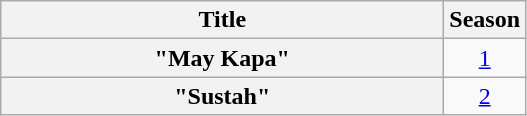<table class="wikitable plainrowheaders" style="text-align:center;">
<tr>
<th scope="col" style="width:18em;">Title</th>
<th scope="col" style="width:01em;">Season</th>
</tr>
<tr>
<th scope="row">"May Kapa"</th>
<td><a href='#'>1</a></td>
</tr>
<tr>
<th scope="row">"Sustah"</th>
<td><a href='#'>2</a></td>
</tr>
</table>
